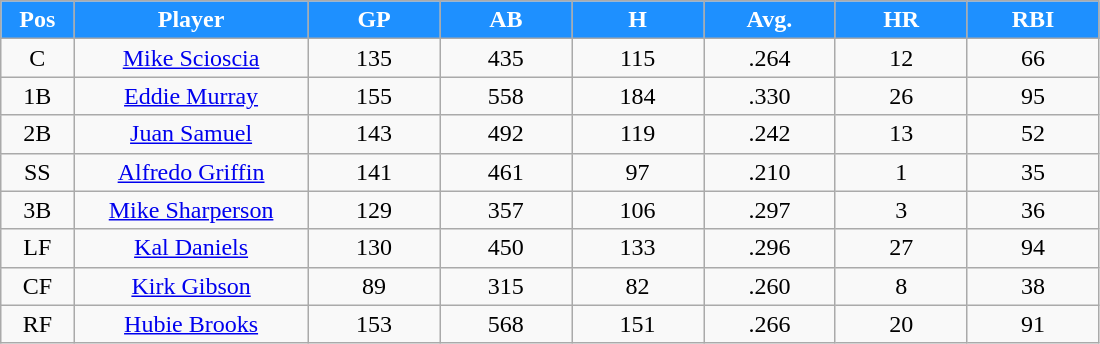<table class="wikitable sortable">
<tr>
<th style="background:#1E90FF;color:#ffffff;" width="5%">Pos</th>
<th style="background:#1E90FF;color:#ffffff;" width="16%">Player</th>
<th style="background:#1E90FF;color:#ffffff;" width="9%">GP</th>
<th style="background:#1E90FF;color:#ffffff;" width="9%">AB</th>
<th style="background:#1E90FF;color:#ffffff;" width="9%">H</th>
<th style="background:#1E90FF;color:#ffffff;" width="9%">Avg.</th>
<th style="background:#1E90FF;color:#ffffff;" width="9%">HR</th>
<th style="background:#1E90FF;color:#ffffff;" width="9%">RBI</th>
</tr>
<tr align="center">
<td>C</td>
<td><a href='#'>Mike Scioscia</a></td>
<td>135</td>
<td>435</td>
<td>115</td>
<td>.264</td>
<td>12</td>
<td>66</td>
</tr>
<tr align="center">
<td>1B</td>
<td><a href='#'>Eddie Murray</a></td>
<td>155</td>
<td>558</td>
<td>184</td>
<td>.330</td>
<td>26</td>
<td>95</td>
</tr>
<tr align="center">
<td>2B</td>
<td><a href='#'>Juan Samuel</a></td>
<td>143</td>
<td>492</td>
<td>119</td>
<td>.242</td>
<td>13</td>
<td>52</td>
</tr>
<tr align="center">
<td>SS</td>
<td><a href='#'>Alfredo Griffin</a></td>
<td>141</td>
<td>461</td>
<td>97</td>
<td>.210</td>
<td>1</td>
<td>35</td>
</tr>
<tr align="center">
<td>3B</td>
<td><a href='#'>Mike Sharperson</a></td>
<td>129</td>
<td>357</td>
<td>106</td>
<td>.297</td>
<td>3</td>
<td>36</td>
</tr>
<tr align="center">
<td>LF</td>
<td><a href='#'>Kal Daniels</a></td>
<td>130</td>
<td>450</td>
<td>133</td>
<td>.296</td>
<td>27</td>
<td>94</td>
</tr>
<tr align="center">
<td>CF</td>
<td><a href='#'>Kirk Gibson</a></td>
<td>89</td>
<td>315</td>
<td>82</td>
<td>.260</td>
<td>8</td>
<td>38</td>
</tr>
<tr align="center">
<td>RF</td>
<td><a href='#'>Hubie Brooks</a></td>
<td>153</td>
<td>568</td>
<td>151</td>
<td>.266</td>
<td>20</td>
<td>91</td>
</tr>
</table>
